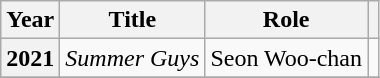<table class="wikitable sortable plainrowheaders">
<tr>
<th scope="col">Year</th>
<th scope="col">Title</th>
<th scope="col">Role</th>
<th scope="col" class="unsortable"></th>
</tr>
<tr>
<th scope="row">2021</th>
<td><em>Summer Guys</em></td>
<td>Seon Woo-chan</td>
<td></td>
</tr>
<tr>
</tr>
</table>
